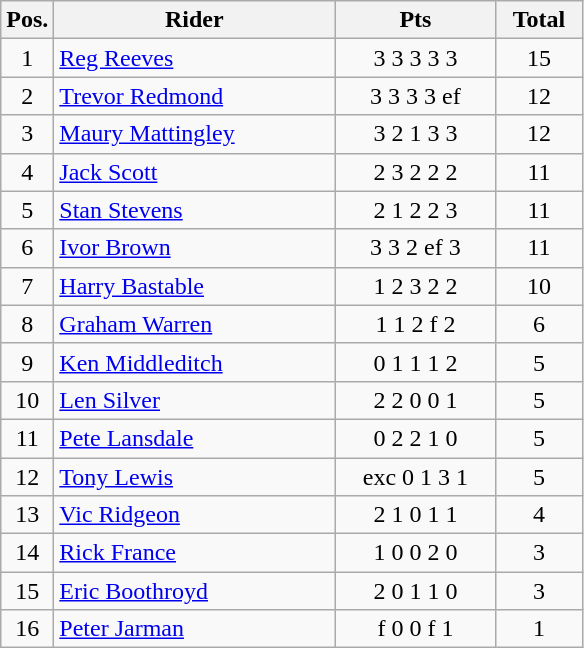<table class=wikitable>
<tr>
<th width=25px>Pos.</th>
<th width=180px>Rider</th>
<th width=100px>Pts</th>
<th width=50px>Total</th>
</tr>
<tr align=center >
<td>1</td>
<td align=left> <a href='#'>Reg Reeves</a></td>
<td>3 3 3 3 3</td>
<td>15</td>
</tr>
<tr align=center>
<td>2</td>
<td align=left> <a href='#'>Trevor Redmond</a></td>
<td>3 3 3 3 ef</td>
<td>12</td>
</tr>
<tr align=center>
<td>3</td>
<td align=left> <a href='#'>Maury Mattingley</a></td>
<td>3 2 1 3 3</td>
<td>12</td>
</tr>
<tr align=center>
<td>4</td>
<td align=left> <a href='#'>Jack Scott</a></td>
<td>2 3 2 2 2</td>
<td>11</td>
</tr>
<tr align=center>
<td>5</td>
<td align=left> <a href='#'>Stan Stevens</a></td>
<td>2 1 2 2 3</td>
<td>11</td>
</tr>
<tr align=center>
<td>6</td>
<td align=left> <a href='#'>Ivor Brown</a></td>
<td>3 3 2 ef 3</td>
<td>11</td>
</tr>
<tr align=center>
<td>7</td>
<td align=left> <a href='#'>Harry Bastable</a></td>
<td>1 2 3 2 2</td>
<td>10</td>
</tr>
<tr align=center>
<td>8</td>
<td align=left> <a href='#'>Graham Warren</a></td>
<td>1 1 2 f 2</td>
<td>6</td>
</tr>
<tr align=center>
<td>9</td>
<td align=left> <a href='#'>Ken Middleditch</a></td>
<td>0 1 1 1 2</td>
<td>5</td>
</tr>
<tr align=center>
<td>10</td>
<td align=left> <a href='#'>Len Silver</a></td>
<td>2 2 0 0 1</td>
<td>5</td>
</tr>
<tr align=center>
<td>11</td>
<td align=left> <a href='#'>Pete Lansdale</a></td>
<td>0 2 2 1 0</td>
<td>5</td>
</tr>
<tr align=center>
<td>12</td>
<td align=left> <a href='#'>Tony Lewis</a></td>
<td>exc 0 1  3 1</td>
<td>5</td>
</tr>
<tr align=center>
<td>13</td>
<td align=left> <a href='#'>Vic Ridgeon</a></td>
<td>2 1 0 1 1</td>
<td>4</td>
</tr>
<tr align=center>
<td>14</td>
<td align=left> <a href='#'>Rick France</a></td>
<td>1 0 0 2 0</td>
<td>3</td>
</tr>
<tr align=center>
<td>15</td>
<td align=left> <a href='#'>Eric Boothroyd</a></td>
<td>2 0 1 1 0</td>
<td>3</td>
</tr>
<tr align=center>
<td>16</td>
<td align=left> <a href='#'>Peter Jarman</a></td>
<td>f 0 0	f 1</td>
<td>1</td>
</tr>
</table>
